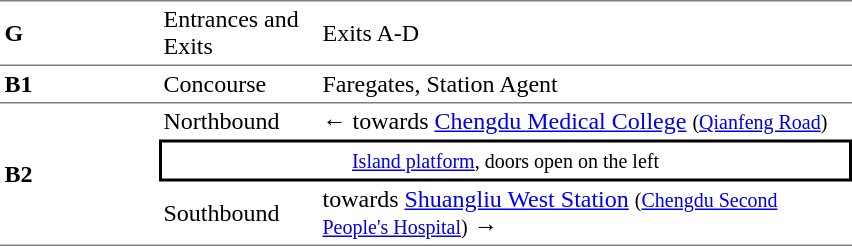<table cellspacing=0 cellpadding=3>
<tr>
<td style="border-top:solid 1px gray;border-bottom:solid 1px gray;" width=100><strong>G</strong></td>
<td style="border-top:solid 1px gray;border-bottom:solid 1px gray;" width=100>Entrances and Exits</td>
<td style="border-top:solid 1px gray;border-bottom:solid 1px gray;" width=350>Exits A-D</td>
</tr>
<tr>
<td style="border-bottom:solid 1px gray;"><strong>B1</strong></td>
<td style="border-bottom:solid 1px gray;">Concourse</td>
<td style="border-bottom:solid 1px gray;">Faregates, Station Agent</td>
</tr>
<tr>
<td style="border-bottom:solid 1px gray;" rowspan=3><strong>B2</strong></td>
<td>Northbound</td>
<td>←  towards <a href='#'>Chengdu Medical College</a> <small>(<a href='#'>Qianfeng Road</a>)</small></td>
</tr>
<tr>
<td style="border-right:solid 2px black;border-left:solid 2px black;border-top:solid 2px black;border-bottom:solid 2px black;text-align:center;" colspan=2><small><a href='#'>Island platform</a>, doors open on the left</small></td>
</tr>
<tr>
<td style="border-bottom:solid 1px gray;">Southbound</td>
<td style="border-bottom:solid 1px gray;">  towards <a href='#'>Shuangliu West Station</a> <small>(<a href='#'>Chengdu Second People's Hospital</a>)</small> →</td>
</tr>
</table>
